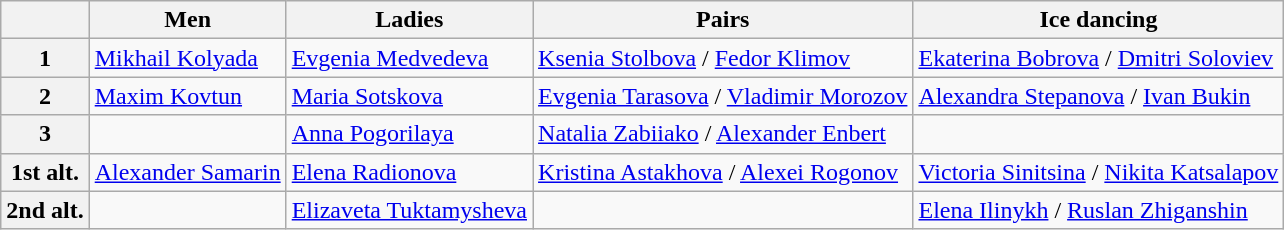<table class="wikitable">
<tr>
<th></th>
<th>Men</th>
<th>Ladies</th>
<th>Pairs</th>
<th>Ice dancing</th>
</tr>
<tr>
<th>1</th>
<td><a href='#'>Mikhail Kolyada</a></td>
<td><a href='#'>Evgenia Medvedeva</a></td>
<td><a href='#'>Ksenia Stolbova</a> / <a href='#'>Fedor Klimov</a></td>
<td><a href='#'>Ekaterina Bobrova</a> / <a href='#'>Dmitri Soloviev</a></td>
</tr>
<tr>
<th>2</th>
<td><a href='#'>Maxim Kovtun</a></td>
<td><a href='#'>Maria Sotskova</a></td>
<td><a href='#'>Evgenia Tarasova</a> / <a href='#'>Vladimir Morozov</a></td>
<td><a href='#'>Alexandra Stepanova</a> / <a href='#'>Ivan Bukin</a></td>
</tr>
<tr>
<th>3</th>
<td></td>
<td><a href='#'>Anna Pogorilaya</a></td>
<td><a href='#'>Natalia Zabiiako</a> / <a href='#'>Alexander Enbert</a></td>
<td></td>
</tr>
<tr>
<th>1st alt.</th>
<td><a href='#'>Alexander Samarin</a></td>
<td><a href='#'>Elena Radionova</a></td>
<td><a href='#'>Kristina Astakhova</a> / <a href='#'>Alexei Rogonov</a></td>
<td><a href='#'>Victoria Sinitsina</a> / <a href='#'>Nikita Katsalapov</a></td>
</tr>
<tr>
<th>2nd alt.</th>
<td></td>
<td><a href='#'>Elizaveta Tuktamysheva</a></td>
<td></td>
<td><a href='#'>Elena Ilinykh</a> / <a href='#'>Ruslan Zhiganshin</a></td>
</tr>
</table>
